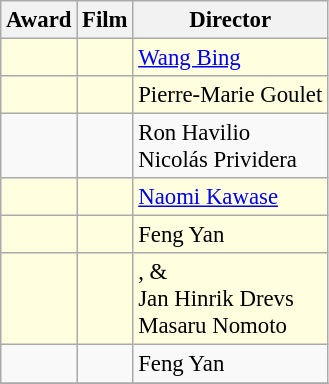<table class="wikitable" style="font-size:95%;">
<tr>
<th>Award</th>
<th>Film</th>
<th>Director</th>
</tr>
<tr bgcolor=lightyellow>
<td></td>
<td></td>
<td> <a href='#'>Wang Bing</a></td>
</tr>
<tr bgcolor=lightyellow>
<td></td>
<td></td>
<td> Pierre-Marie Goulet</td>
</tr>
<tr>
<td></td>
<td></td>
<td> Ron Havilio<br> Nicolás Prividera</td>
</tr>
<tr bgcolor=lightyellow>
<td></td>
<td></td>
<td> <a href='#'>Naomi Kawase</a></td>
</tr>
<tr bgcolor=lightyellow>
<td></td>
<td></td>
<td> Feng Yan</td>
</tr>
<tr bgcolor=lightyellow>
<td></td>
<td></td>
<td> , &<br> Jan Hinrik Drevs<br> Masaru Nomoto</td>
</tr>
<tr>
<td></td>
<td></td>
<td> Feng Yan</td>
</tr>
<tr>
</tr>
</table>
